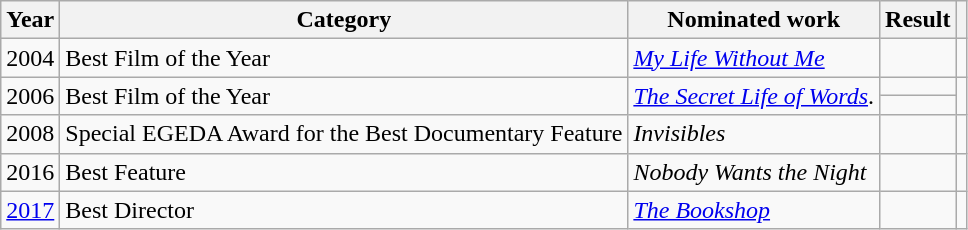<table class="wikitable">
<tr>
<th>Year</th>
<th>Category</th>
<th>Nominated work</th>
<th>Result</th>
<th></th>
</tr>
<tr>
<td>2004</td>
<td>Best Film of the Year</td>
<td><em><a href='#'>My Life Without Me</a></em></td>
<td></td>
<td></td>
</tr>
<tr>
<td rowspan="2">2006</td>
<td rowspan="2">Best Film of the Year</td>
<td rowspan="2"><em><a href='#'>The Secret Life of Words</a></em>.</td>
<td></td>
<td rowspan="2"></td>
</tr>
<tr>
<td></td>
</tr>
<tr>
<td>2008</td>
<td>Special EGEDA Award for the Best Documentary Feature</td>
<td><em>Invisibles</em></td>
<td></td>
<td></td>
</tr>
<tr>
<td>2016</td>
<td>Best Feature</td>
<td><em>Nobody Wants the Night</em></td>
<td></td>
</tr>
<tr>
<td><a href='#'>2017</a></td>
<td>Best Director</td>
<td><em><a href='#'>The Bookshop</a></em></td>
<td></td>
<td></td>
</tr>
</table>
